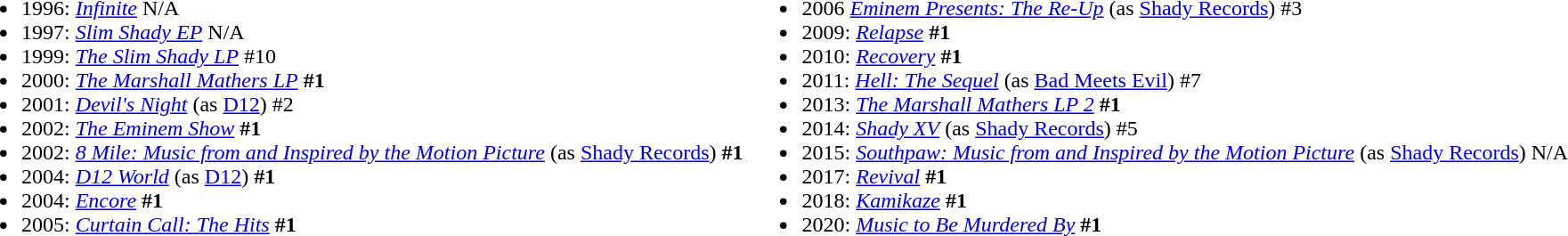<table border="0">
<tr>
<td><div><br><table>
<tr>
<td valign=top><br><ul><li>1996: <em><a href='#'>Infinite</a></em> N/A</li><li>1997: <em><a href='#'>Slim Shady EP</a></em> N/A</li><li>1999: <em><a href='#'>The Slim Shady LP</a></em> #10</li><li>2000: <em><a href='#'>The Marshall Mathers LP</a></em> <strong>#1</strong></li><li>2001: <em><a href='#'>Devil's Night</a></em> <span>(as <a href='#'>D12</a>)</span> #2</li><li>2002: <em><a href='#'>The Eminem Show</a></em> <strong>#1</strong></li><li>2002: <em><a href='#'>8 Mile: Music from and Inspired by the Motion Picture</a></em> <span>(as <a href='#'>Shady Records</a>)</span> <strong>#1</strong></li><li>2004: <em><a href='#'>D12 World</a></em> <span>(as <a href='#'>D12</a>)</span> <strong>#1</strong></li><li>2004: <em><a href='#'>Encore</a></em> <strong>#1</strong></li><li>2005: <em><a href='#'>Curtain Call: The Hits</a></em> <strong>#1</strong></li></ul></td>
<td valign=top><br><ul><li>2006  <em><a href='#'>Eminem Presents: The Re-Up</a></em> <span>(as <a href='#'>Shady Records</a>)</span> #3</li><li>2009: <em><a href='#'>Relapse</a></em> <strong>#1</strong></li><li>2010: <em><a href='#'>Recovery</a></em> <strong>#1</strong></li><li>2011: <em><a href='#'>Hell: The Sequel</a></em> <span>(as <a href='#'>Bad Meets Evil</a>)</span> #7</li><li>2013: <em><a href='#'>The Marshall Mathers LP 2</a></em> <strong>#1</strong></li><li>2014: <em><a href='#'>Shady XV</a></em> <span>(as <a href='#'>Shady Records</a>)</span> #5</li><li>2015: <em><a href='#'>Southpaw: Music from and Inspired by the Motion Picture</a></em> <span>(as <a href='#'>Shady Records</a>)</span> N/A</li><li>2017: <em><a href='#'>Revival</a></em> <strong>#1</strong></li><li>2018: <em><a href='#'>Kamikaze</a></em> <strong>#1</strong></li><li>2020: <em><a href='#'>Music to Be Murdered By</a></em> <strong>#1</strong></li></ul></td>
</tr>
</table>
</div></td>
</tr>
</table>
